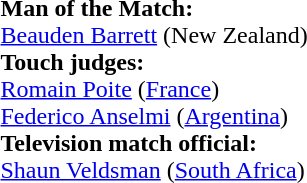<table style="width:50%">
<tr>
<td><br><strong>Man of the Match:</strong>
<br><a href='#'>Beauden Barrett</a> (New Zealand)<br><strong>Touch judges:</strong>
<br><a href='#'>Romain Poite</a> (<a href='#'>France</a>)
<br><a href='#'>Federico Anselmi</a> (<a href='#'>Argentina</a>)
<br><strong>Television match official:</strong>
<br><a href='#'>Shaun Veldsman</a> (<a href='#'>South Africa</a>)</td>
</tr>
</table>
